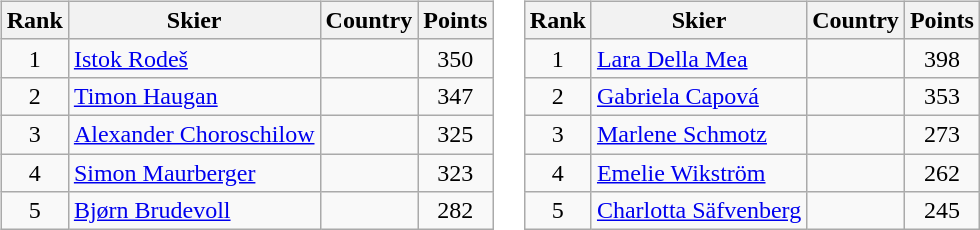<table>
<tr>
<td><br><table class="wikitable">
<tr class="backgroundcolor5">
<th>Rank</th>
<th>Skier</th>
<th>Country</th>
<th>Points</th>
</tr>
<tr>
<td style="text-align:center;">1</td>
<td><a href='#'>Istok Rodeš</a></td>
<td></td>
<td style="text-align:center;">350</td>
</tr>
<tr>
<td style="text-align:center;">2</td>
<td><a href='#'>Timon Haugan</a></td>
<td></td>
<td style="text-align:center;">347</td>
</tr>
<tr>
<td style="text-align:center;">3</td>
<td><a href='#'>Alexander Choroschilow</a></td>
<td></td>
<td style="text-align:center;">325</td>
</tr>
<tr>
<td style="text-align:center;">4</td>
<td><a href='#'>Simon Maurberger</a></td>
<td></td>
<td style="text-align:center;">323</td>
</tr>
<tr>
<td style="text-align:center;">5</td>
<td><a href='#'>Bjørn Brudevoll</a></td>
<td></td>
<td style="text-align:center;">282</td>
</tr>
</table>
</td>
<td><br><table class="wikitable">
<tr class="backgroundcolor5">
<th>Rank</th>
<th>Skier</th>
<th>Country</th>
<th>Points</th>
</tr>
<tr>
<td style="text-align:center;">1</td>
<td><a href='#'>Lara Della Mea</a></td>
<td></td>
<td style="text-align:center;">398</td>
</tr>
<tr>
<td style="text-align:center;">2</td>
<td><a href='#'>Gabriela Capová</a></td>
<td></td>
<td style="text-align:center;">353</td>
</tr>
<tr>
<td style="text-align:center;">3</td>
<td><a href='#'>Marlene Schmotz</a></td>
<td></td>
<td style="text-align:center;">273</td>
</tr>
<tr>
<td style="text-align:center;">4</td>
<td><a href='#'>Emelie Wikström</a></td>
<td></td>
<td style="text-align:center;">262</td>
</tr>
<tr>
<td style="text-align:center;">5</td>
<td><a href='#'>Charlotta Säfvenberg</a></td>
<td></td>
<td style="text-align:center;">245</td>
</tr>
</table>
</td>
</tr>
</table>
